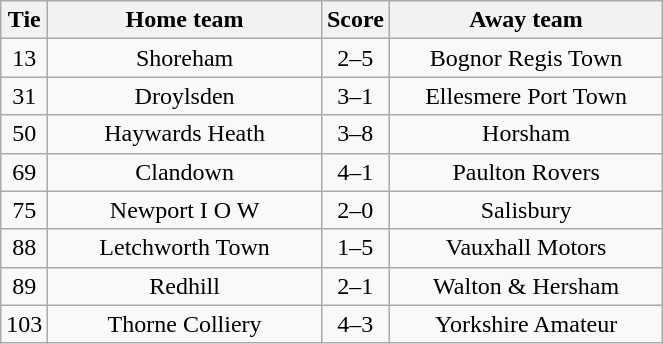<table class="wikitable" style="text-align:center;">
<tr>
<th width=20>Tie</th>
<th width=175>Home team</th>
<th width=20>Score</th>
<th width=175>Away team</th>
</tr>
<tr>
<td>13</td>
<td>Shoreham</td>
<td>2–5</td>
<td>Bognor Regis Town</td>
</tr>
<tr>
<td>31</td>
<td>Droylsden</td>
<td>3–1</td>
<td>Ellesmere Port Town</td>
</tr>
<tr>
<td>50</td>
<td>Haywards Heath</td>
<td>3–8</td>
<td>Horsham</td>
</tr>
<tr>
<td>69</td>
<td>Clandown</td>
<td>4–1</td>
<td>Paulton Rovers</td>
</tr>
<tr>
<td>75</td>
<td>Newport I O W</td>
<td>2–0</td>
<td>Salisbury</td>
</tr>
<tr>
<td>88</td>
<td>Letchworth Town</td>
<td>1–5</td>
<td>Vauxhall Motors</td>
</tr>
<tr>
<td>89</td>
<td>Redhill</td>
<td>2–1</td>
<td>Walton & Hersham</td>
</tr>
<tr>
<td>103</td>
<td>Thorne Colliery</td>
<td>4–3</td>
<td>Yorkshire Amateur</td>
</tr>
</table>
